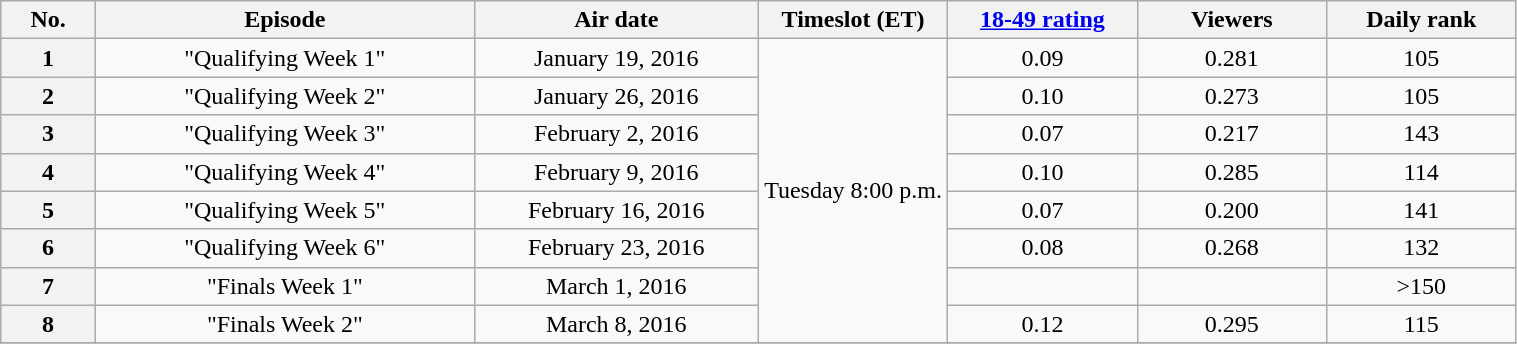<table class="wikitable" style="text-align:center; width:80%">
<tr>
<th style="width:5%;">No.</th>
<th style="width:20%;">Episode</th>
<th style="width:15%;">Air date</th>
<th style="width:10%;">Timeslot (ET)</th>
<th style="width:10%;"><a href='#'>18-49 rating</a></th>
<th style="width:10%;">Viewers <br> </th>
<th style="width:10%;">Daily rank <br> </th>
</tr>
<tr>
<th>1</th>
<td>"Qualifying Week 1"</td>
<td>January 19, 2016</td>
<td rowspan="8">Tuesday 8:00 p.m.</td>
<td>0.09</td>
<td>0.281</td>
<td>105</td>
</tr>
<tr>
<th>2</th>
<td>"Qualifying Week 2"</td>
<td>January 26, 2016</td>
<td>0.10</td>
<td>0.273</td>
<td>105</td>
</tr>
<tr>
<th>3</th>
<td>"Qualifying Week 3"</td>
<td>February 2, 2016</td>
<td>0.07</td>
<td>0.217</td>
<td>143</td>
</tr>
<tr>
<th>4</th>
<td>"Qualifying Week 4"</td>
<td>February 9, 2016</td>
<td>0.10</td>
<td>0.285</td>
<td>114</td>
</tr>
<tr>
<th>5</th>
<td>"Qualifying Week 5"</td>
<td>February 16, 2016</td>
<td>0.07</td>
<td>0.200</td>
<td>141</td>
</tr>
<tr>
<th>6</th>
<td>"Qualifying Week 6"</td>
<td>February 23, 2016</td>
<td>0.08</td>
<td>0.268</td>
<td>132</td>
</tr>
<tr>
<th>7</th>
<td>"Finals Week 1"</td>
<td>March 1, 2016</td>
<td></td>
<td></td>
<td>>150</td>
</tr>
<tr>
<th>8</th>
<td>"Finals Week 2"</td>
<td>March 8, 2016</td>
<td>0.12</td>
<td>0.295</td>
<td>115</td>
</tr>
<tr>
</tr>
</table>
